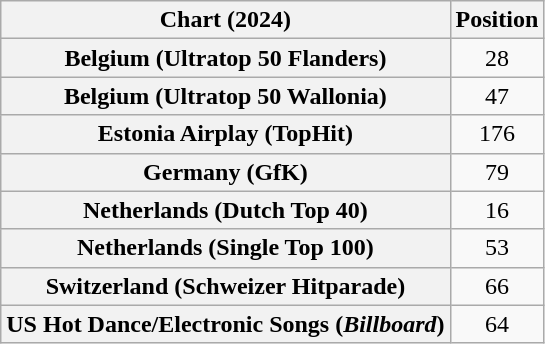<table class="wikitable sortable plainrowheaders" style="text-align:center">
<tr>
<th scope="col">Chart (2024)</th>
<th scope="col">Position</th>
</tr>
<tr>
<th scope="row">Belgium (Ultratop 50 Flanders)</th>
<td>28</td>
</tr>
<tr>
<th scope="row">Belgium (Ultratop 50 Wallonia)</th>
<td>47</td>
</tr>
<tr>
<th scope="row">Estonia Airplay (TopHit)</th>
<td>176</td>
</tr>
<tr>
<th scope="row">Germany (GfK)</th>
<td>79</td>
</tr>
<tr>
<th scope="row">Netherlands (Dutch Top 40)</th>
<td>16</td>
</tr>
<tr>
<th scope="row">Netherlands (Single Top 100)</th>
<td>53</td>
</tr>
<tr>
<th scope="row">Switzerland (Schweizer Hitparade)</th>
<td>66</td>
</tr>
<tr>
<th scope="row">US Hot Dance/Electronic Songs (<em>Billboard</em>)</th>
<td>64</td>
</tr>
</table>
